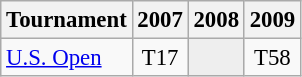<table class="wikitable" style="font-size:95%;text-align:center;">
<tr>
<th>Tournament</th>
<th>2007</th>
<th>2008</th>
<th>2009</th>
</tr>
<tr>
<td align=left><a href='#'>U.S. Open</a></td>
<td>T17</td>
<td style="background:#eeeeee;"></td>
<td>T58</td>
</tr>
</table>
